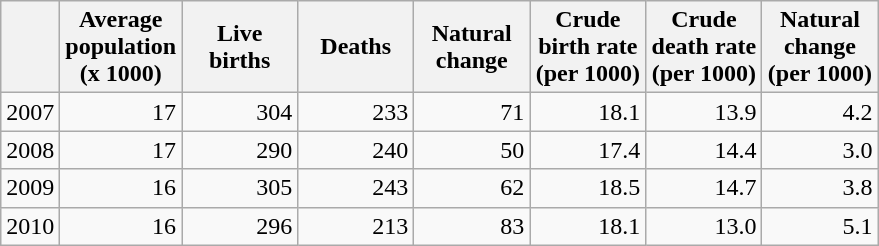<table class="wikitable">
<tr>
<th></th>
<th width="70pt">Average population (x 1000)</th>
<th width="70pt">Live births</th>
<th width="70pt">Deaths</th>
<th width="70pt">Natural change</th>
<th width="70pt">Crude birth rate (per 1000)</th>
<th width="70pt">Crude death rate (per 1000)</th>
<th width="70pt">Natural change (per 1000)</th>
</tr>
<tr>
<td>2007</td>
<td align="right">17</td>
<td align="right">304</td>
<td align="right">233</td>
<td align="right">71</td>
<td align="right">18.1</td>
<td align="right">13.9</td>
<td align="right">4.2</td>
</tr>
<tr>
<td>2008</td>
<td align="right">17</td>
<td align="right">290</td>
<td align="right">240</td>
<td align="right">50</td>
<td align="right">17.4</td>
<td align="right">14.4</td>
<td align="right">3.0</td>
</tr>
<tr>
<td>2009</td>
<td align="right">16</td>
<td align="right">305</td>
<td align="right">243</td>
<td align="right">62</td>
<td align="right">18.5</td>
<td align="right">14.7</td>
<td align="right">3.8</td>
</tr>
<tr>
<td>2010</td>
<td align="right">16</td>
<td align="right">296</td>
<td align="right">213</td>
<td align="right">83</td>
<td align="right">18.1</td>
<td align="right">13.0</td>
<td align="right">5.1</td>
</tr>
</table>
